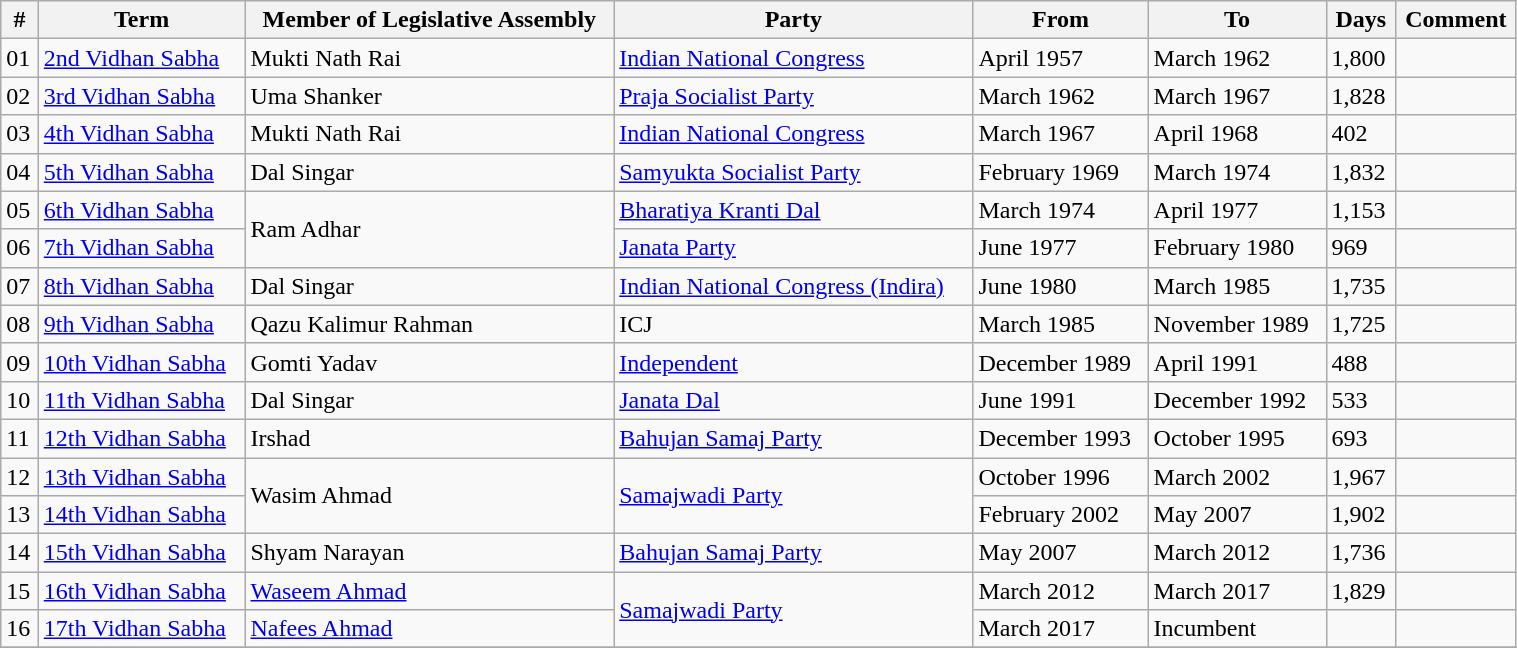<table class="wikitable plainrowheaders sortable" width="80%" style="font-size: x-big;">
<tr>
<th Scope=col>#</th>
<th scope=col>Term</th>
<th scope=col>Member of Legislative Assembly</th>
<th scope=col>Party</th>
<th scope=col>From</th>
<th scope=col>To</th>
<th scope=col>Days</th>
<th scope=col>Comment</th>
</tr>
<tr>
<td>01</td>
<td><a href='#'>2nd Vidhan Sabha</a></td>
<td>Mukti Nath Rai</td>
<td><a href='#'>Indian National Congress</a></td>
<td>April 1957</td>
<td>March 1962</td>
<td>1,800</td>
<td></td>
</tr>
<tr>
<td>02</td>
<td><a href='#'>3rd Vidhan Sabha</a></td>
<td>Uma Shanker</td>
<td><a href='#'>Praja Socialist Party</a></td>
<td>March 1962</td>
<td>March 1967</td>
<td>1,828</td>
<td></td>
</tr>
<tr>
<td>03</td>
<td><a href='#'>4th Vidhan Sabha</a></td>
<td>Mukti Nath Rai</td>
<td><a href='#'>Indian National Congress</a></td>
<td>March 1967</td>
<td>April 1968</td>
<td>402</td>
<td></td>
</tr>
<tr>
<td>04</td>
<td><a href='#'>5th Vidhan Sabha</a></td>
<td>Dal Singar</td>
<td><a href='#'>Samyukta Socialist Party</a></td>
<td>February 1969</td>
<td>March 1974</td>
<td>1,832</td>
<td></td>
</tr>
<tr>
<td>05</td>
<td><a href='#'>6th Vidhan Sabha</a></td>
<td rowspan="2">Ram Adhar</td>
<td><a href='#'>Bharatiya Kranti Dal</a></td>
<td>March 1974</td>
<td>April 1977</td>
<td>1,153</td>
<td></td>
</tr>
<tr>
<td>06</td>
<td><a href='#'>7th Vidhan Sabha</a></td>
<td><a href='#'>Janata Party</a></td>
<td>June 1977</td>
<td>February 1980</td>
<td>969</td>
<td></td>
</tr>
<tr>
<td>07</td>
<td><a href='#'>8th Vidhan Sabha</a></td>
<td>Dal Singar</td>
<td><a href='#'>Indian National Congress (Indira)</a></td>
<td>June 1980</td>
<td>March 1985</td>
<td>1,735</td>
<td></td>
</tr>
<tr>
<td>08</td>
<td><a href='#'>9th Vidhan Sabha</a></td>
<td>Qazu Kalimur Rahman</td>
<td>ICJ</td>
<td>March 1985</td>
<td>November 1989</td>
<td>1,725</td>
<td></td>
</tr>
<tr>
<td>09</td>
<td><a href='#'>10th Vidhan Sabha</a></td>
<td>Gomti Yadav</td>
<td><a href='#'>Independent</a></td>
<td>December 1989</td>
<td>April 1991</td>
<td>488</td>
<td></td>
</tr>
<tr>
<td>10</td>
<td><a href='#'>11th Vidhan Sabha</a></td>
<td>Dal Singar</td>
<td><a href='#'>Janata Dal</a></td>
<td>June 1991</td>
<td>December 1992</td>
<td>533</td>
<td></td>
</tr>
<tr>
<td>11</td>
<td><a href='#'>12th Vidhan Sabha</a></td>
<td>Irshad</td>
<td><a href='#'>Bahujan Samaj Party</a></td>
<td>December 1993</td>
<td>October 1995</td>
<td>693</td>
<td></td>
</tr>
<tr>
<td>12</td>
<td><a href='#'>13th Vidhan Sabha</a></td>
<td rowspan="2">Wasim Ahmad</td>
<td rowspan="2"><a href='#'>Samajwadi Party</a></td>
<td>October 1996</td>
<td>March 2002</td>
<td>1,967</td>
<td></td>
</tr>
<tr>
<td>13</td>
<td><a href='#'>14th Vidhan Sabha</a></td>
<td>February 2002</td>
<td>May 2007</td>
<td>1,902</td>
<td></td>
</tr>
<tr>
<td>14</td>
<td><a href='#'>15th Vidhan Sabha</a></td>
<td>Shyam Narayan</td>
<td><a href='#'>Bahujan Samaj Party</a></td>
<td>May 2007</td>
<td>March 2012</td>
<td>1,736</td>
<td></td>
</tr>
<tr>
<td>15</td>
<td><a href='#'>16th Vidhan Sabha</a></td>
<td><a href='#'>Waseem Ahmad</a></td>
<td rowspan="2"><a href='#'>Samajwadi Party</a></td>
<td>March 2012</td>
<td>March 2017</td>
<td>1,829</td>
<td></td>
</tr>
<tr>
<td>16</td>
<td><a href='#'>17th Vidhan Sabha</a></td>
<td><a href='#'>Nafees Ahmad</a></td>
<td>March 2017</td>
<td>Incumbent</td>
<td></td>
<td></td>
</tr>
<tr>
</tr>
</table>
